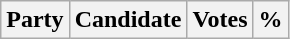<table class="wikitable">
<tr>
<th colspan="2">Party</th>
<th>Candidate</th>
<th>Votes</th>
<th>%<br>
</th>
</tr>
</table>
